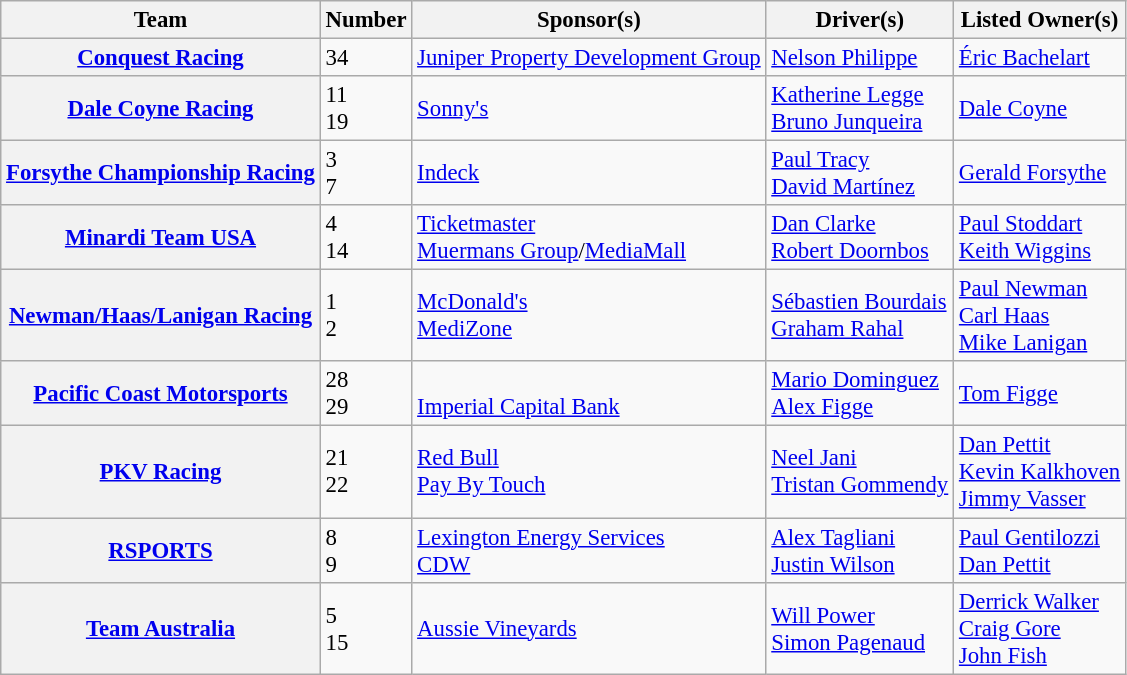<table class="wikitable" style="font-size: 95%;">
<tr>
<th>Team</th>
<th>Number</th>
<th>Sponsor(s)</th>
<th>Driver(s)</th>
<th>Listed Owner(s)</th>
</tr>
<tr>
<th><a href='#'>Conquest Racing</a></th>
<td>34</td>
<td><a href='#'>Juniper Property Development Group</a></td>
<td> <a href='#'>Nelson Philippe</a></td>
<td> <a href='#'>Éric Bachelart</a></td>
</tr>
<tr>
<th><a href='#'>Dale Coyne Racing</a></th>
<td>11<br>19</td>
<td><a href='#'>Sonny's</a></td>
<td> <a href='#'>Katherine Legge</a><br> <a href='#'>Bruno Junqueira</a></td>
<td> <a href='#'>Dale Coyne</a></td>
</tr>
<tr>
<th><a href='#'>Forsythe Championship Racing</a></th>
<td>3<br>7</td>
<td><a href='#'>Indeck</a></td>
<td> <a href='#'>Paul Tracy</a><br> <a href='#'>David Martínez</a></td>
<td> <a href='#'>Gerald Forsythe</a></td>
</tr>
<tr>
<th><a href='#'>Minardi Team USA</a></th>
<td>4<br>14</td>
<td><a href='#'>Ticketmaster</a><br><a href='#'>Muermans Group</a>/<a href='#'>MediaMall</a></td>
<td> <a href='#'>Dan Clarke</a><br> <a href='#'>Robert Doornbos</a></td>
<td> <a href='#'>Paul Stoddart</a><br> <a href='#'>Keith Wiggins</a></td>
</tr>
<tr>
<th><a href='#'>Newman/Haas/Lanigan Racing</a></th>
<td>1<br>2</td>
<td><a href='#'>McDonald's</a><br><a href='#'>MediZone</a></td>
<td> <a href='#'>Sébastien Bourdais</a><br> <a href='#'>Graham Rahal</a></td>
<td> <a href='#'>Paul Newman</a><br> <a href='#'>Carl Haas</a><br> <a href='#'>Mike Lanigan</a></td>
</tr>
<tr>
<th><a href='#'>Pacific Coast Motorsports</a></th>
<td>28<br>29</td>
<td><br><a href='#'>Imperial Capital Bank</a></td>
<td> <a href='#'>Mario Dominguez</a><br> <a href='#'>Alex Figge</a></td>
<td> <a href='#'>Tom Figge</a></td>
</tr>
<tr>
<th><a href='#'>PKV Racing</a></th>
<td>21<br>22</td>
<td><a href='#'>Red Bull</a><br><a href='#'>Pay By Touch</a></td>
<td> <a href='#'>Neel Jani</a><br> <a href='#'>Tristan Gommendy</a></td>
<td> <a href='#'>Dan Pettit</a><br> <a href='#'>Kevin Kalkhoven</a><br> <a href='#'>Jimmy Vasser</a></td>
</tr>
<tr>
<th><a href='#'>RSPORTS</a></th>
<td>8<br>9</td>
<td><a href='#'>Lexington Energy Services</a><br><a href='#'>CDW</a></td>
<td> <a href='#'>Alex Tagliani</a><br> <a href='#'>Justin Wilson</a></td>
<td> <a href='#'>Paul Gentilozzi</a><br> <a href='#'>Dan Pettit</a></td>
</tr>
<tr>
<th><a href='#'>Team Australia</a></th>
<td>5<br>15</td>
<td><a href='#'>Aussie Vineyards</a></td>
<td> <a href='#'>Will Power</a><br> <a href='#'>Simon Pagenaud</a></td>
<td> <a href='#'>Derrick Walker</a><br> <a href='#'>Craig Gore</a><br> <a href='#'>John Fish</a></td>
</tr>
</table>
